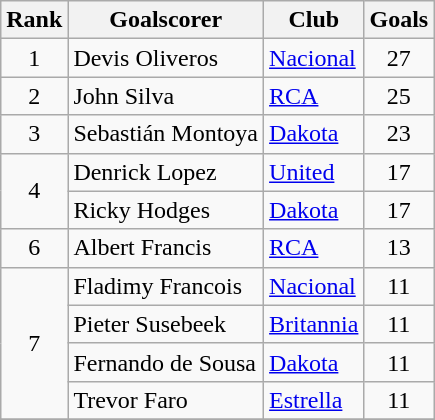<table class="wikitable" style="text-align:center;">
<tr>
<th>Rank</th>
<th>Goalscorer</th>
<th>Club</th>
<th>Goals</th>
</tr>
<tr>
<td>1</td>
<td align="left"> Devis Oliveros</td>
<td align="left"><a href='#'>Nacional</a></td>
<td>27</td>
</tr>
<tr>
<td>2</td>
<td align="left"> John Silva</td>
<td align="left"><a href='#'>RCA</a></td>
<td>25</td>
</tr>
<tr>
<td>3</td>
<td align="left"> Sebastián Montoya</td>
<td align="left"><a href='#'>Dakota</a></td>
<td>23</td>
</tr>
<tr>
<td rowspan=2>4</td>
<td align="left"> Denrick Lopez</td>
<td align="left"><a href='#'>United</a></td>
<td>17</td>
</tr>
<tr>
<td align="left"> Ricky Hodges</td>
<td align="left"><a href='#'>Dakota</a></td>
<td>17</td>
</tr>
<tr>
<td>6</td>
<td align="left"> Albert Francis</td>
<td align="left"><a href='#'>RCA</a></td>
<td>13</td>
</tr>
<tr>
<td rowspan=4>7</td>
<td align="left"> Fladimy Francois</td>
<td align="left"><a href='#'>Nacional</a></td>
<td>11</td>
</tr>
<tr>
<td align="left"> Pieter Susebeek</td>
<td align="left"><a href='#'>Britannia</a></td>
<td>11</td>
</tr>
<tr>
<td align="left"> Fernando de Sousa</td>
<td align="left"><a href='#'>Dakota</a></td>
<td>11</td>
</tr>
<tr>
<td align="left"> Trevor Faro</td>
<td align="left"><a href='#'>Estrella</a></td>
<td>11</td>
</tr>
<tr>
</tr>
</table>
